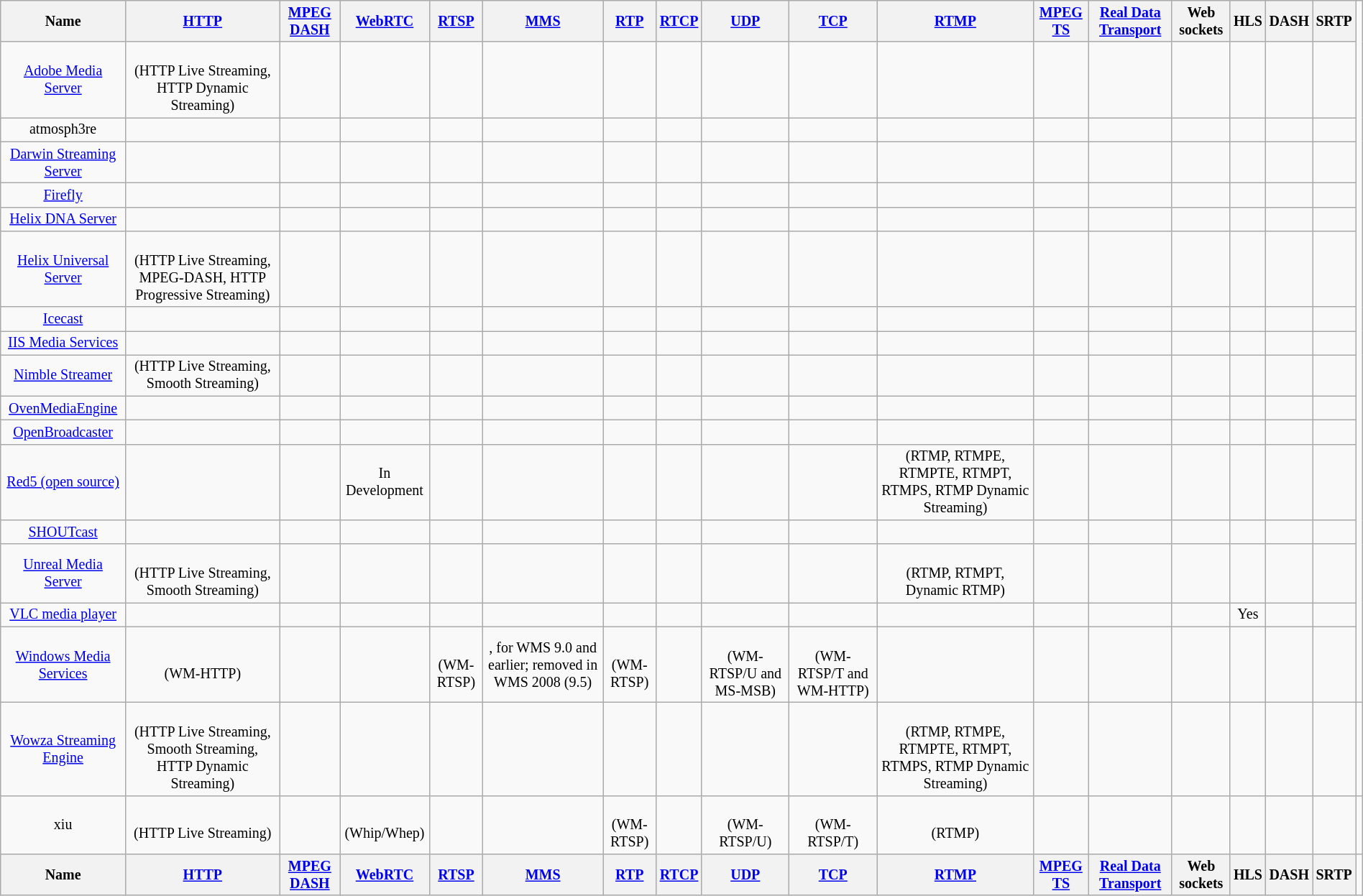<table class="wikitable sortable" style="font-size: smaller; text-align: center; width: 100%;">
<tr>
<th>Name</th>
<th><a href='#'>HTTP</a></th>
<th><a href='#'>MPEG DASH</a></th>
<th><a href='#'>WebRTC</a></th>
<th><a href='#'>RTSP</a></th>
<th><a href='#'>MMS</a></th>
<th><a href='#'>RTP</a></th>
<th><a href='#'>RTCP</a></th>
<th><a href='#'>UDP</a></th>
<th><a href='#'>TCP</a></th>
<th><a href='#'>RTMP</a></th>
<th><a href='#'>MPEG TS</a></th>
<th><a href='#'>Real Data Transport</a></th>
<th>Web sockets</th>
<th>HLS</th>
<th>DASH</th>
<th>SRTP</th>
</tr>
<tr>
<td><a href='#'>Adobe Media Server</a></td>
<td><br>(HTTP Live Streaming, HTTP Dynamic Streaming)</td>
<td></td>
<td></td>
<td></td>
<td></td>
<td></td>
<td></td>
<td></td>
<td></td>
<td></td>
<td></td>
<td></td>
<td></td>
<td></td>
<td></td>
<td></td>
</tr>
<tr>
<td>atmosph3re</td>
<td></td>
<td></td>
<td></td>
<td></td>
<td></td>
<td></td>
<td></td>
<td></td>
<td></td>
<td></td>
<td></td>
<td></td>
<td></td>
<td></td>
<td></td>
<td></td>
</tr>
<tr>
<td><a href='#'>Darwin Streaming Server</a></td>
<td></td>
<td></td>
<td></td>
<td></td>
<td></td>
<td></td>
<td></td>
<td></td>
<td></td>
<td></td>
<td></td>
<td></td>
<td></td>
<td></td>
<td></td>
<td></td>
</tr>
<tr>
<td><a href='#'>Firefly</a></td>
<td></td>
<td></td>
<td></td>
<td></td>
<td></td>
<td></td>
<td></td>
<td></td>
<td></td>
<td></td>
<td></td>
<td></td>
<td></td>
<td></td>
<td></td>
<td></td>
</tr>
<tr>
<td><a href='#'>Helix DNA Server</a></td>
<td></td>
<td></td>
<td></td>
<td></td>
<td></td>
<td></td>
<td></td>
<td></td>
<td></td>
<td></td>
<td></td>
<td></td>
<td></td>
<td></td>
<td></td>
<td></td>
</tr>
<tr>
<td><a href='#'>Helix Universal Server</a></td>
<td><br>(HTTP Live Streaming, MPEG-DASH, HTTP Progressive Streaming)</td>
<td></td>
<td></td>
<td></td>
<td></td>
<td></td>
<td></td>
<td></td>
<td></td>
<td></td>
<td></td>
<td></td>
<td></td>
<td></td>
<td></td>
<td></td>
</tr>
<tr>
<td><a href='#'>Icecast</a></td>
<td></td>
<td></td>
<td></td>
<td></td>
<td></td>
<td></td>
<td></td>
<td></td>
<td></td>
<td></td>
<td></td>
<td></td>
<td></td>
<td></td>
<td></td>
<td></td>
</tr>
<tr>
<td><a href='#'>IIS Media Services</a></td>
<td></td>
<td></td>
<td></td>
<td></td>
<td></td>
<td></td>
<td></td>
<td></td>
<td></td>
<td></td>
<td></td>
<td></td>
<td></td>
<td></td>
<td></td>
<td></td>
</tr>
<tr>
<td><a href='#'>Nimble Streamer</a></td>
<td> (HTTP Live Streaming, Smooth Streaming)</td>
<td></td>
<td></td>
<td></td>
<td></td>
<td></td>
<td></td>
<td></td>
<td></td>
<td></td>
<td></td>
<td></td>
<td></td>
<td></td>
<td></td>
<td></td>
</tr>
<tr>
<td><a href='#'>OvenMediaEngine</a></td>
<td></td>
<td></td>
<td></td>
<td></td>
<td></td>
<td></td>
<td></td>
<td></td>
<td></td>
<td></td>
<td></td>
<td></td>
<td></td>
<td></td>
<td></td>
<td></td>
</tr>
<tr>
<td><a href='#'>OpenBroadcaster</a></td>
<td></td>
<td></td>
<td></td>
<td></td>
<td></td>
<td></td>
<td></td>
<td></td>
<td></td>
<td></td>
<td></td>
<td></td>
<td></td>
<td></td>
<td></td>
<td></td>
</tr>
<tr>
<td><a href='#'>Red5 (open source)</a></td>
<td></td>
<td></td>
<td>In Development</td>
<td></td>
<td></td>
<td></td>
<td></td>
<td></td>
<td></td>
<td> (RTMP, RTMPE, RTMPTE, RTMPT, RTMPS, RTMP Dynamic Streaming)</td>
<td></td>
<td></td>
<td></td>
<td></td>
<td></td>
<td></td>
</tr>
<tr>
<td><a href='#'>SHOUTcast</a></td>
<td></td>
<td></td>
<td></td>
<td></td>
<td></td>
<td></td>
<td></td>
<td></td>
<td></td>
<td></td>
<td></td>
<td></td>
<td></td>
<td></td>
<td></td>
<td></td>
</tr>
<tr>
<td><a href='#'>Unreal Media Server</a></td>
<td><br>(HTTP Live Streaming, Smooth Streaming)</td>
<td></td>
<td></td>
<td></td>
<td></td>
<td></td>
<td></td>
<td></td>
<td></td>
<td><br>(RTMP, RTMPT, Dynamic RTMP)</td>
<td></td>
<td></td>
<td></td>
<td></td>
<td></td>
<td></td>
</tr>
<tr>
<td><a href='#'>VLC media player</a></td>
<td></td>
<td></td>
<td></td>
<td></td>
<td></td>
<td></td>
<td></td>
<td></td>
<td></td>
<td></td>
<td></td>
<td></td>
<td></td>
<td>Yes</td>
<td></td>
<td></td>
</tr>
<tr>
<td><a href='#'>Windows Media Services</a></td>
<td><br>(WM-HTTP)</td>
<td></td>
<td></td>
<td><br>(WM-RTSP)</td>
<td>, for WMS 9.0 and earlier; removed in WMS 2008 (9.5)</td>
<td><br>(WM-RTSP)</td>
<td></td>
<td><br>(WM-RTSP/U and MS-MSB)</td>
<td><br>(WM-RTSP/T and WM-HTTP)</td>
<td></td>
<td></td>
<td></td>
<td></td>
<td></td>
<td></td>
<td></td>
</tr>
<tr>
<td><a href='#'>Wowza Streaming Engine</a></td>
<td><br>(HTTP Live Streaming, Smooth Streaming, HTTP Dynamic Streaming)</td>
<td><br></td>
<td></td>
<td></td>
<td></td>
<td></td>
<td></td>
<td></td>
<td></td>
<td><br>(RTMP, RTMPE, RTMPTE, RTMPT, RTMPS, RTMP Dynamic Streaming)</td>
<td></td>
<td></td>
<td></td>
<td></td>
<td></td>
<td></td>
<td></td>
</tr>
<tr>
<td>xiu</td>
<td><br>(HTTP Live Streaming)</td>
<td></td>
<td><br>(Whip/Whep)</td>
<td></td>
<td></td>
<td><br>(WM-RTSP)</td>
<td></td>
<td><br>(WM-RTSP/U)</td>
<td><br>(WM-RTSP/T)</td>
<td><br>(RTMP)</td>
<td></td>
<td></td>
<td></td>
<td></td>
<td></td>
<td></td>
<td></td>
</tr>
<tr class="sortbottom">
<th>Name</th>
<th><a href='#'>HTTP</a></th>
<th><a href='#'>MPEG DASH</a></th>
<th><a href='#'>WebRTC</a></th>
<th><a href='#'>RTSP</a></th>
<th><a href='#'>MMS</a></th>
<th><a href='#'>RTP</a></th>
<th><a href='#'>RTCP</a></th>
<th><a href='#'>UDP</a></th>
<th><a href='#'>TCP</a></th>
<th><a href='#'>RTMP</a></th>
<th><a href='#'>MPEG TS</a></th>
<th><a href='#'>Real Data Transport</a></th>
<th>Web sockets</th>
<th>HLS</th>
<th>DASH</th>
<th>SRTP</th>
</tr>
</table>
